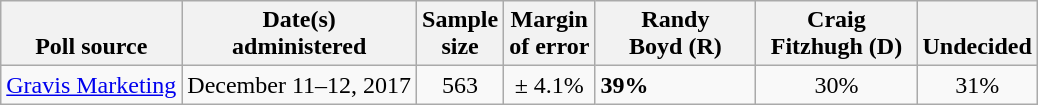<table class="wikitable">
<tr valign=bottom>
<th>Poll source</th>
<th>Date(s)<br>administered</th>
<th>Sample<br>size</th>
<th>Margin<br>of error</th>
<th style="width:100px;">Randy<br>Boyd (R)</th>
<th style="width:100px;">Craig<br>Fitzhugh (D)</th>
<th>Undecided</th>
</tr>
<tr>
<td><a href='#'>Gravis Marketing</a></td>
<td align=center>December 11–12, 2017</td>
<td align=center>563</td>
<td align=center>± 4.1%</td>
<td><strong>39%</strong></td>
<td align=center>30%</td>
<td align=center>31%</td>
</tr>
</table>
